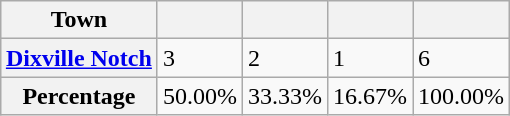<table class="wikitable sortable" style=margin:auto;margin:auto>
<tr valign=bottom>
<th>Town</th>
<th></th>
<th></th>
<th></th>
<th></th>
</tr>
<tr>
<th><a href='#'>Dixville Notch</a></th>
<td>3</td>
<td>2</td>
<td>1</td>
<td>6</td>
</tr>
<tr>
<th>Percentage</th>
<td>50.00%</td>
<td>33.33%</td>
<td>16.67%</td>
<td>100.00%</td>
</tr>
</table>
